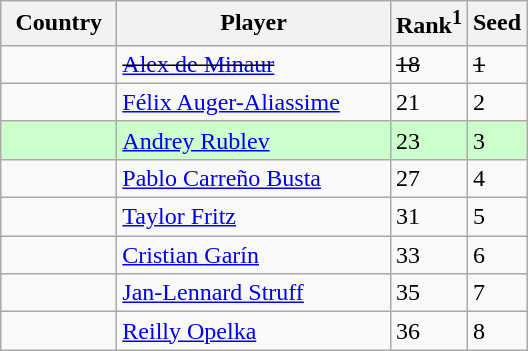<table class="sortable wikitable">
<tr>
<th width=70>Country</th>
<th width=175>Player</th>
<th>Rank<sup>1</sup></th>
<th>Seed</th>
</tr>
<tr>
<td><s></s></td>
<td><s><a href='#'>Alex de Minaur</a></s></td>
<td><s>18</s></td>
<td><s>1</s></td>
</tr>
<tr>
<td></td>
<td><a href='#'>Félix Auger-Aliassime</a></td>
<td>21</td>
<td>2</td>
</tr>
<tr style="background:#cfc;">
<td></td>
<td><a href='#'>Andrey Rublev</a></td>
<td>23</td>
<td>3</td>
</tr>
<tr>
<td></td>
<td><a href='#'>Pablo Carreño Busta</a></td>
<td>27</td>
<td>4</td>
</tr>
<tr>
<td></td>
<td><a href='#'>Taylor Fritz</a></td>
<td>31</td>
<td>5</td>
</tr>
<tr>
<td></td>
<td><a href='#'>Cristian Garín</a></td>
<td>33</td>
<td>6</td>
</tr>
<tr>
<td></td>
<td><a href='#'>Jan-Lennard Struff</a></td>
<td>35</td>
<td>7</td>
</tr>
<tr>
<td></td>
<td><a href='#'>Reilly Opelka</a></td>
<td>36</td>
<td>8</td>
</tr>
</table>
